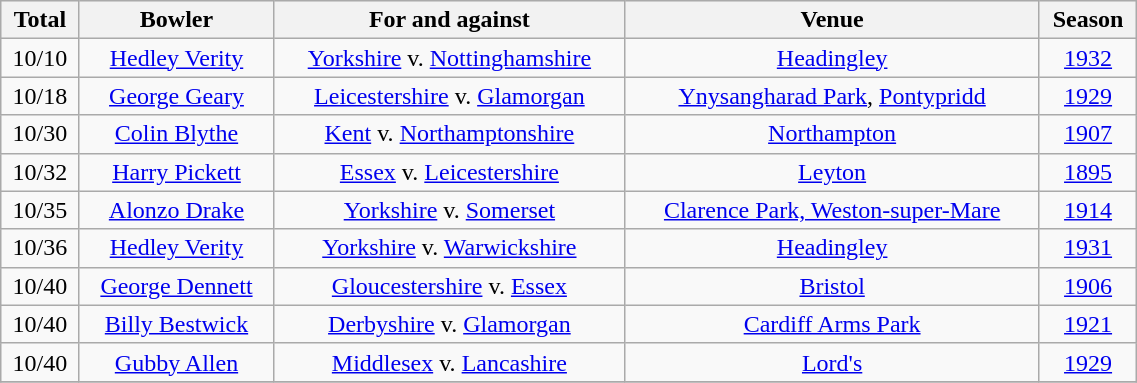<table align="center" | class="wikitable" width="60%">
<tr bgcolor="#efefef">
<th align="center">Total</th>
<th align="center">Bowler</th>
<th align="center">For and against</th>
<th align="center">Venue</th>
<th align="center">Season</th>
</tr>
<tr>
<td align="center">10/10</td>
<td align="center"><a href='#'>Hedley Verity</a></td>
<td align="center"><a href='#'>Yorkshire</a> v. <a href='#'>Nottinghamshire</a></td>
<td align="center"><a href='#'>Headingley</a></td>
<td align="center"><a href='#'>1932</a></td>
</tr>
<tr>
<td align="center">10/18</td>
<td align="center"><a href='#'>George Geary</a></td>
<td align="center"><a href='#'>Leicestershire</a> v. <a href='#'>Glamorgan</a></td>
<td align="center"><a href='#'>Ynysangharad Park</a>, <a href='#'>Pontypridd</a></td>
<td align="center"><a href='#'>1929</a></td>
</tr>
<tr>
<td align="center">10/30</td>
<td align="center"><a href='#'>Colin Blythe</a></td>
<td align="center"><a href='#'>Kent</a> v. <a href='#'>Northamptonshire</a></td>
<td align="center"><a href='#'>Northampton</a></td>
<td align="center"><a href='#'>1907</a></td>
</tr>
<tr>
<td align="center">10/32</td>
<td align="center"><a href='#'>Harry Pickett</a></td>
<td align="center"><a href='#'>Essex</a> v. <a href='#'>Leicestershire</a></td>
<td align="center"><a href='#'>Leyton</a></td>
<td align="center"><a href='#'>1895</a></td>
</tr>
<tr>
<td align="center">10/35</td>
<td align="center"><a href='#'>Alonzo Drake</a></td>
<td align="center"><a href='#'>Yorkshire</a> v. <a href='#'>Somerset</a></td>
<td align="center"><a href='#'>Clarence Park, Weston-super-Mare</a></td>
<td align="center"><a href='#'>1914</a></td>
</tr>
<tr>
<td align="center">10/36</td>
<td align="center"><a href='#'>Hedley Verity</a></td>
<td align="center"><a href='#'>Yorkshire</a> v. <a href='#'>Warwickshire</a></td>
<td align="center"><a href='#'>Headingley</a></td>
<td align="center"><a href='#'>1931</a></td>
</tr>
<tr>
<td align="center">10/40</td>
<td align="center"><a href='#'>George Dennett</a></td>
<td align="center"><a href='#'>Gloucestershire</a> v. <a href='#'>Essex</a></td>
<td align="center"><a href='#'>Bristol</a></td>
<td align="center"><a href='#'>1906</a></td>
</tr>
<tr>
<td align="center">10/40</td>
<td align="center"><a href='#'>Billy Bestwick</a></td>
<td align="center"><a href='#'>Derbyshire</a> v. <a href='#'>Glamorgan</a></td>
<td align="center"><a href='#'>Cardiff Arms Park</a></td>
<td align="center"><a href='#'>1921</a></td>
</tr>
<tr>
<td align="center">10/40</td>
<td align="center"><a href='#'>Gubby Allen</a></td>
<td align="center"><a href='#'>Middlesex</a> v. <a href='#'>Lancashire</a></td>
<td align="center"><a href='#'>Lord's</a></td>
<td align="center"><a href='#'>1929</a></td>
</tr>
<tr>
</tr>
</table>
